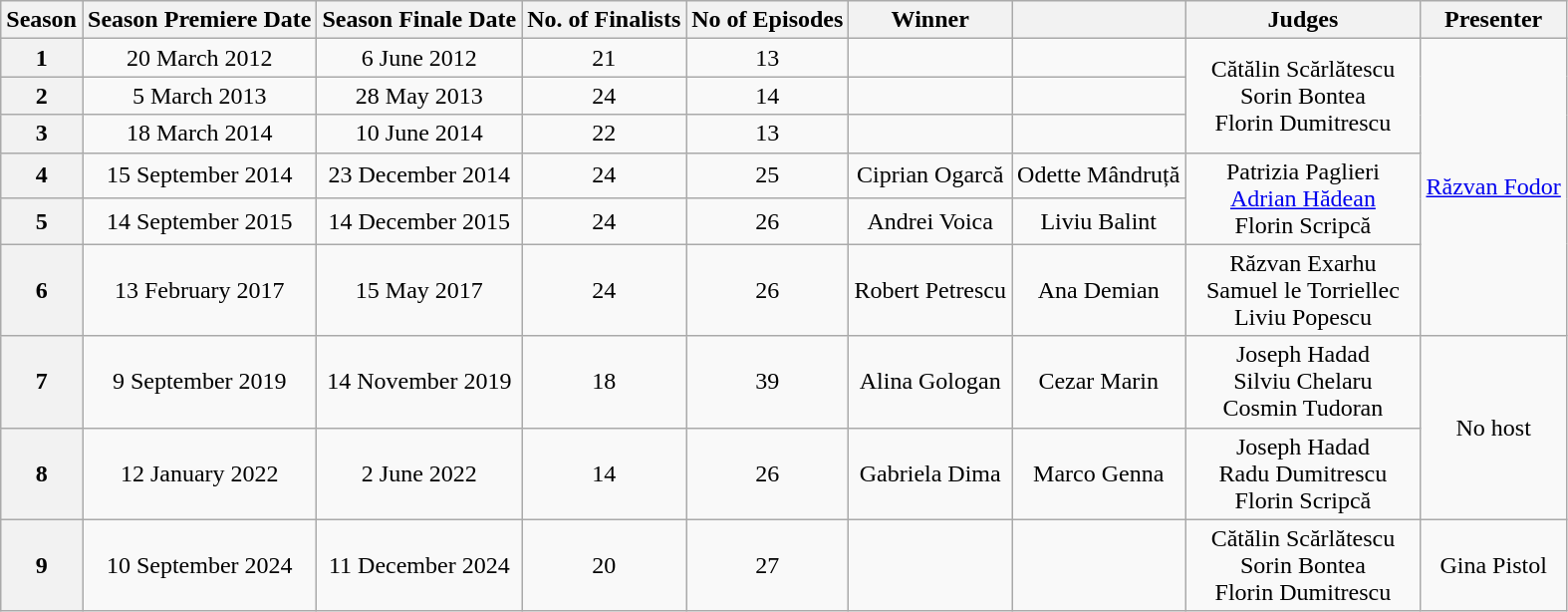<table class="wikitable"  style="text-align:center; ">
<tr>
<th>Season</th>
<th>Season Premiere Date</th>
<th>Season Finale Date</th>
<th>No. of Finalists</th>
<th>No of Episodes</th>
<th>Winner</th>
<th></th>
<th>Judges</th>
<th>Presenter</th>
</tr>
<tr>
<th>1</th>
<td>20 March 2012</td>
<td>6 June 2012</td>
<td>21</td>
<td>13</td>
<td></td>
<td></td>
<td style="width:150px;" rowspan="3">Cătălin Scărlătescu<br>Sorin Bontea<br> Florin Dumitrescu</td>
<td rowspan="6"><a href='#'>Răzvan Fodor</a></td>
</tr>
<tr>
<th>2</th>
<td>5 March 2013</td>
<td>28 May 2013</td>
<td>24</td>
<td>14</td>
<td></td>
<td></td>
</tr>
<tr>
<th>3</th>
<td>18 March 2014</td>
<td>10 June 2014</td>
<td>22</td>
<td>13</td>
<td></td>
<td></td>
</tr>
<tr>
<th>4</th>
<td>15 September 2014</td>
<td>23 December 2014</td>
<td>24</td>
<td>25</td>
<td>Ciprian Ogarcă</td>
<td>Odette Mândruță</td>
<td style="width:150px;" rowspan="2">Patrizia Paglieri<br> <a href='#'>Adrian Hădean</a><br> Florin Scripcă</td>
</tr>
<tr>
<th>5</th>
<td>14 September 2015</td>
<td>14 December 2015</td>
<td>24</td>
<td>26</td>
<td>Andrei Voica</td>
<td>Liviu Balint</td>
</tr>
<tr>
<th>6</th>
<td>13 February 2017</td>
<td>15 May 2017</td>
<td>24</td>
<td>26</td>
<td>Robert Petrescu</td>
<td>Ana Demian</td>
<td>Răzvan Exarhu<br>Samuel le Torriellec<br>Liviu Popescu</td>
</tr>
<tr>
<th>7</th>
<td>9 September 2019</td>
<td>14 November 2019</td>
<td>18</td>
<td>39</td>
<td>Alina Gologan</td>
<td>Cezar Marin</td>
<td>Joseph Hadad<br>Silviu Chelaru<br>Cosmin Tudoran</td>
<td rowspan="2">No host</td>
</tr>
<tr>
<th>8</th>
<td>12 January 2022</td>
<td>2 June 2022</td>
<td>14</td>
<td>26</td>
<td>Gabriela Dima</td>
<td>Marco Genna</td>
<td>Joseph Hadad<br>Radu Dumitrescu<br>Florin Scripcă</td>
</tr>
<tr>
<th>9</th>
<td>10 September 2024</td>
<td>11 December 2024</td>
<td>20</td>
<td>27</td>
<td></td>
<td></td>
<td>Cătălin Scărlătescu<br>Sorin Bontea<br> Florin Dumitrescu</td>
<td>Gina Pistol</td>
</tr>
</table>
